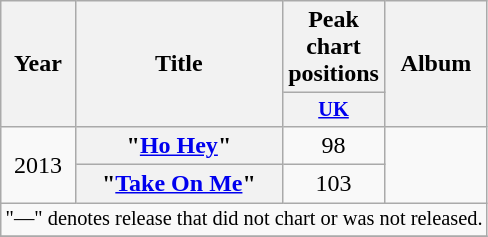<table class="wikitable plainrowheaders" style="text-align:center;" border="1">
<tr>
<th scope="col" rowspan="2">Year</th>
<th scope="col" rowspan="2">Title</th>
<th scope="col" colspan="1">Peak chart positions</th>
<th scope="col" rowspan="2">Album</th>
</tr>
<tr>
<th scope="col" style="width:3em;font-size:85%;"><a href='#'>UK</a><br></th>
</tr>
<tr>
<td rowspan="2">2013</td>
<th scope="row">"<a href='#'>Ho Hey</a>"</th>
<td>98</td>
<td rowspan="2"><em></em></td>
</tr>
<tr>
<th scope="row">"<a href='#'>Take On Me</a>"</th>
<td>103</td>
</tr>
<tr>
<td colspan="18" style="font-size:85%">"—" denotes release that did not chart or was not released.</td>
</tr>
<tr>
</tr>
</table>
